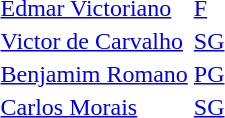<table border="0">
<tr>
<td></td>
<td><a href='#'>Edmar Victoriano</a></td>
<td><a href='#'>F</a></td>
</tr>
<tr>
<td></td>
<td><a href='#'>Victor de Carvalho</a></td>
<td><a href='#'>SG</a></td>
</tr>
<tr>
<td></td>
<td><a href='#'>Benjamim Romano</a></td>
<td><a href='#'>PG</a></td>
</tr>
<tr>
<td></td>
<td><a href='#'>Carlos Morais</a></td>
<td><a href='#'>SG</a></td>
</tr>
</table>
